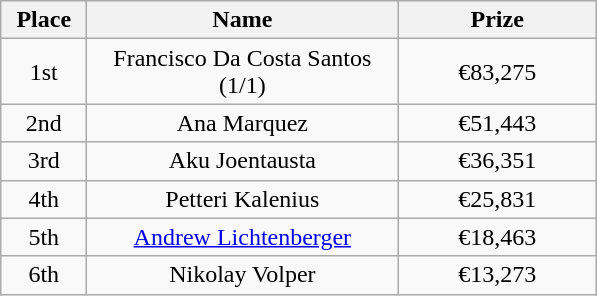<table class="wikitable">
<tr>
<th width="50">Place</th>
<th width="200">Name</th>
<th width="125">Prize</th>
</tr>
<tr>
<td align="center">1st</td>
<td align="center">Francisco Da Costa Santos (1/1)</td>
<td align="center">€83,275</td>
</tr>
<tr>
<td align="center">2nd</td>
<td align="center">Ana Marquez</td>
<td align="center">€51,443</td>
</tr>
<tr>
<td align="center">3rd</td>
<td align="center">Aku Joentausta</td>
<td align="center">€36,351</td>
</tr>
<tr>
<td align="center">4th</td>
<td align="center">Petteri Kalenius</td>
<td align="center">€25,831</td>
</tr>
<tr>
<td align="center">5th</td>
<td align="center"><a href='#'>Andrew Lichtenberger</a></td>
<td align="center">€18,463</td>
</tr>
<tr>
<td align="center">6th</td>
<td align="center">Nikolay Volper</td>
<td align="center">€13,273</td>
</tr>
</table>
